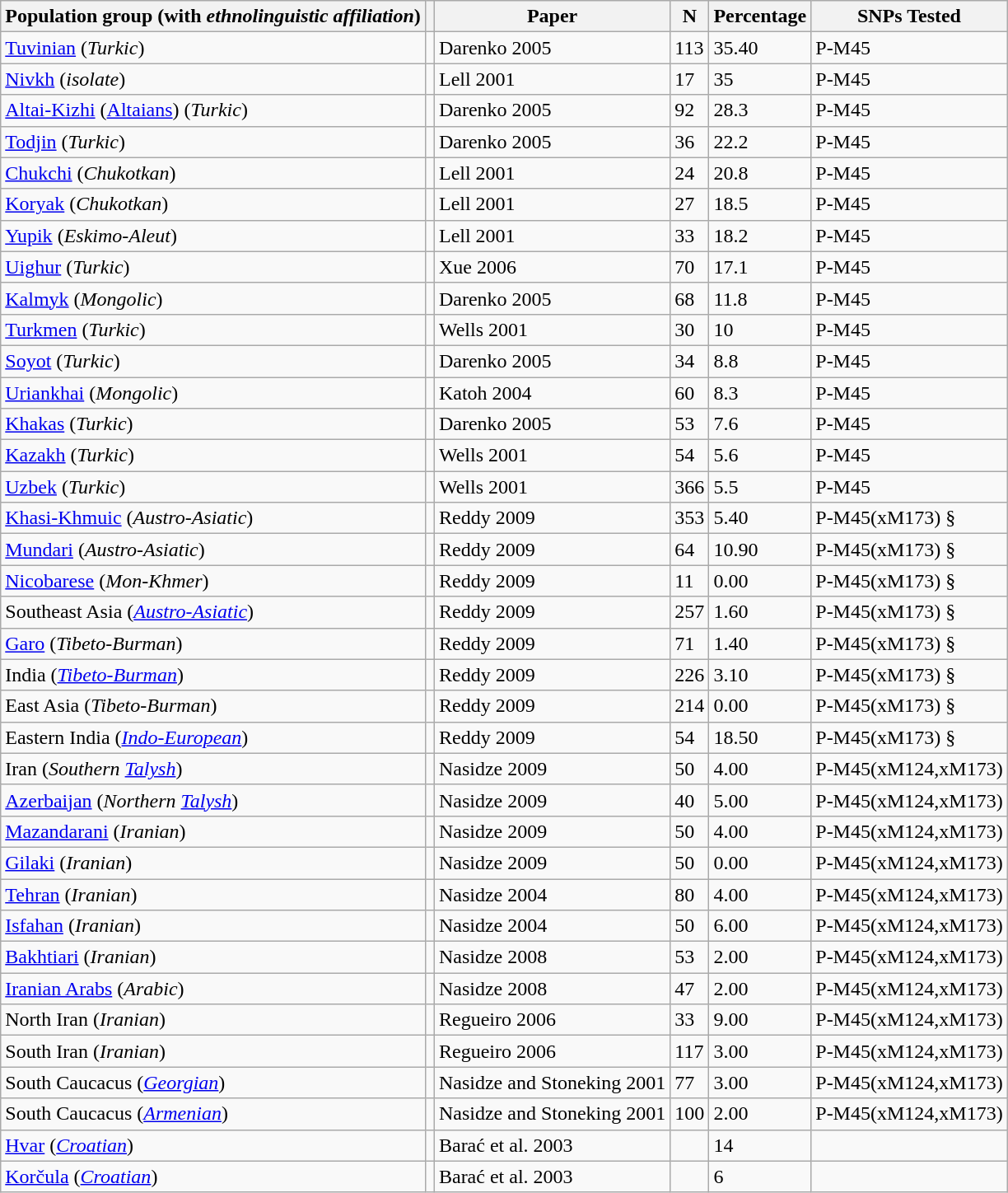<table class="wikitable">
<tr>
<th>Population group (with <em>ethnolinguistic affiliation</em>)</th>
<th></th>
<th>Paper</th>
<th>N</th>
<th>Percentage</th>
<th>SNPs Tested</th>
</tr>
<tr>
<td><a href='#'>Tuvinian</a> (<em>Turkic</em>)</td>
<td></td>
<td>Darenko 2005</td>
<td>113</td>
<td>35.40</td>
<td>P-M45</td>
</tr>
<tr>
<td><a href='#'>Nivkh</a> (<em>isolate</em>)</td>
<td></td>
<td>Lell 2001</td>
<td>17</td>
<td>35</td>
<td>P-M45</td>
</tr>
<tr>
<td><a href='#'>Altai-Kizhi</a> (<a href='#'>Altaians</a>) (<em>Turkic</em>)</td>
<td></td>
<td>Darenko 2005</td>
<td>92</td>
<td>28.3</td>
<td>P-M45</td>
</tr>
<tr>
<td><a href='#'>Todjin</a> (<em>Turkic</em>)</td>
<td></td>
<td>Darenko 2005</td>
<td>36</td>
<td>22.2</td>
<td>P-M45</td>
</tr>
<tr>
<td><a href='#'>Chukchi</a> (<em>Chukotkan</em>)</td>
<td></td>
<td>Lell 2001</td>
<td>24</td>
<td>20.8</td>
<td>P-M45</td>
</tr>
<tr>
<td><a href='#'>Koryak</a> (<em>Chukotkan</em>)</td>
<td></td>
<td>Lell 2001</td>
<td>27</td>
<td>18.5</td>
<td>P-M45</td>
</tr>
<tr>
<td><a href='#'>Yupik</a> (<em>Eskimo-Aleut</em>)</td>
<td></td>
<td>Lell 2001</td>
<td>33</td>
<td>18.2</td>
<td>P-M45</td>
</tr>
<tr>
<td><a href='#'>Uighur</a> (<em>Turkic</em>)</td>
<td></td>
<td>Xue 2006</td>
<td>70</td>
<td>17.1</td>
<td>P-M45</td>
</tr>
<tr>
<td><a href='#'>Kalmyk</a> (<em>Mongolic</em>)</td>
<td></td>
<td>Darenko 2005</td>
<td>68</td>
<td>11.8</td>
<td>P-M45</td>
</tr>
<tr>
<td><a href='#'>Turkmen</a> (<em>Turkic</em>)</td>
<td></td>
<td>Wells 2001</td>
<td>30</td>
<td>10</td>
<td>P-M45</td>
</tr>
<tr>
<td><a href='#'>Soyot</a> (<em>Turkic</em>)</td>
<td></td>
<td>Darenko 2005</td>
<td>34</td>
<td>8.8</td>
<td>P-M45</td>
</tr>
<tr>
<td><a href='#'>Uriankhai</a> (<em>Mongolic</em>)</td>
<td></td>
<td>Katoh 2004</td>
<td>60</td>
<td>8.3</td>
<td>P-M45</td>
</tr>
<tr>
<td><a href='#'>Khakas</a> (<em>Turkic</em>)</td>
<td></td>
<td>Darenko 2005</td>
<td>53</td>
<td>7.6</td>
<td>P-M45</td>
</tr>
<tr>
<td><a href='#'>Kazakh</a> (<em>Turkic</em>)</td>
<td></td>
<td>Wells 2001</td>
<td>54</td>
<td>5.6</td>
<td>P-M45</td>
</tr>
<tr>
<td><a href='#'>Uzbek</a> (<em>Turkic</em>)</td>
<td></td>
<td>Wells 2001</td>
<td>366</td>
<td>5.5</td>
<td>P-M45</td>
</tr>
<tr>
<td><a href='#'>Khasi-Khmuic</a> (<em>Austro-Asiatic</em>)</td>
<td></td>
<td>Reddy 2009</td>
<td>353</td>
<td>5.40</td>
<td>P-M45(xM173) §</td>
</tr>
<tr>
<td><a href='#'>Mundari</a> (<em>Austro-Asiatic</em>)</td>
<td></td>
<td>Reddy 2009</td>
<td>64</td>
<td>10.90</td>
<td>P-M45(xM173) §</td>
</tr>
<tr>
<td><a href='#'>Nicobarese</a> (<em>Mon-Khmer</em>)</td>
<td></td>
<td>Reddy 2009</td>
<td>11</td>
<td>0.00</td>
<td>P-M45(xM173) §</td>
</tr>
<tr>
<td>Southeast Asia (<em><a href='#'>Austro-Asiatic</a></em>)</td>
<td></td>
<td>Reddy 2009</td>
<td>257</td>
<td>1.60</td>
<td>P-M45(xM173) §</td>
</tr>
<tr>
<td><a href='#'>Garo</a> (<em>Tibeto-Burman</em>)</td>
<td></td>
<td>Reddy 2009</td>
<td>71</td>
<td>1.40</td>
<td>P-M45(xM173) §</td>
</tr>
<tr>
<td>India (<em><a href='#'>Tibeto-Burman</a></em>)</td>
<td></td>
<td>Reddy 2009</td>
<td>226</td>
<td>3.10</td>
<td>P-M45(xM173) §</td>
</tr>
<tr>
<td>East Asia (<em>Tibeto-Burman</em>)</td>
<td></td>
<td>Reddy 2009</td>
<td>214</td>
<td>0.00</td>
<td>P-M45(xM173) §</td>
</tr>
<tr>
<td>Eastern India (<em><a href='#'>Indo-European</a></em>)</td>
<td></td>
<td>Reddy 2009</td>
<td>54</td>
<td>18.50</td>
<td>P-M45(xM173) §</td>
</tr>
<tr>
<td>Iran (<em>Southern <a href='#'>Talysh</a></em>)</td>
<td></td>
<td>Nasidze 2009</td>
<td>50</td>
<td>4.00</td>
<td>P-M45(xM124,xM173)</td>
</tr>
<tr>
<td><a href='#'>Azerbaijan</a> (<em>Northern <a href='#'>Talysh</a></em>)</td>
<td></td>
<td>Nasidze 2009</td>
<td>40</td>
<td>5.00</td>
<td>P-M45(xM124,xM173)</td>
</tr>
<tr>
<td><a href='#'>Mazandarani</a> (<em>Iranian</em>)</td>
<td></td>
<td>Nasidze 2009</td>
<td>50</td>
<td>4.00</td>
<td>P-M45(xM124,xM173)</td>
</tr>
<tr>
<td><a href='#'>Gilaki</a> (<em>Iranian</em>)</td>
<td></td>
<td>Nasidze 2009</td>
<td>50</td>
<td>0.00</td>
<td>P-M45(xM124,xM173)</td>
</tr>
<tr>
<td><a href='#'>Tehran</a> (<em>Iranian</em>)</td>
<td></td>
<td>Nasidze 2004</td>
<td>80</td>
<td>4.00</td>
<td>P-M45(xM124,xM173)</td>
</tr>
<tr>
<td><a href='#'>Isfahan</a> (<em>Iranian</em>)</td>
<td></td>
<td>Nasidze 2004</td>
<td>50</td>
<td>6.00</td>
<td>P-M45(xM124,xM173)</td>
</tr>
<tr>
<td><a href='#'>Bakhtiari</a> (<em>Iranian</em>)</td>
<td></td>
<td>Nasidze 2008</td>
<td>53</td>
<td>2.00</td>
<td>P-M45(xM124,xM173)</td>
</tr>
<tr>
<td><a href='#'>Iranian Arabs</a> (<em>Arabic</em>)</td>
<td></td>
<td>Nasidze 2008</td>
<td>47</td>
<td>2.00</td>
<td>P-M45(xM124,xM173)</td>
</tr>
<tr>
<td>North Iran (<em>Iranian</em>)</td>
<td></td>
<td>Regueiro 2006</td>
<td>33</td>
<td>9.00</td>
<td>P-M45(xM124,xM173)</td>
</tr>
<tr>
<td>South Iran (<em>Iranian</em>)</td>
<td></td>
<td>Regueiro 2006</td>
<td>117</td>
<td>3.00</td>
<td>P-M45(xM124,xM173)</td>
</tr>
<tr>
<td>South Caucacus (<em><a href='#'>Georgian</a></em>)</td>
<td></td>
<td>Nasidze and Stoneking 2001</td>
<td>77</td>
<td>3.00</td>
<td>P-M45(xM124,xM173)</td>
</tr>
<tr>
<td>South Caucacus (<em><a href='#'>Armenian</a></em>)</td>
<td></td>
<td>Nasidze and Stoneking 2001</td>
<td>100</td>
<td>2.00</td>
<td>P-M45(xM124,xM173)</td>
</tr>
<tr>
<td><a href='#'>Hvar</a> (<em><a href='#'>Croatian</a></em>)</td>
<td></td>
<td>Barać et al. 2003</td>
<td></td>
<td>14</td>
<td></td>
</tr>
<tr>
<td><a href='#'>Korčula</a> (<em><a href='#'>Croatian</a></em>)</td>
<td></td>
<td>Barać et al. 2003</td>
<td></td>
<td>6</td>
<td></td>
</tr>
</table>
